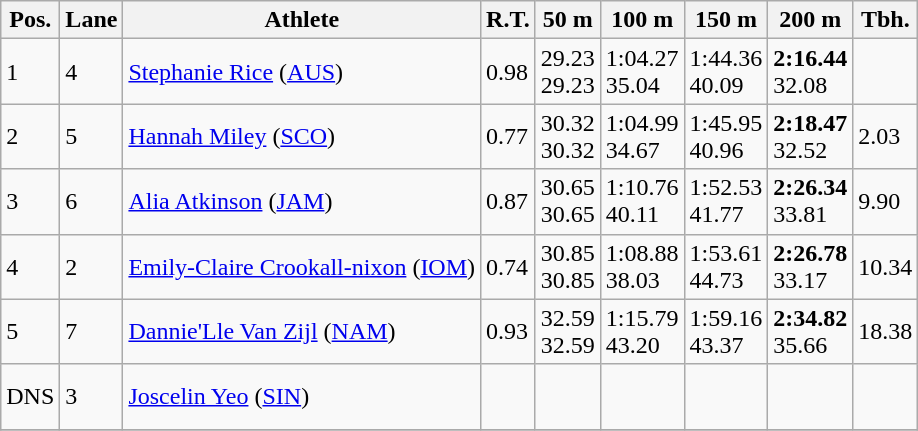<table class="wikitable">
<tr>
<th>Pos.</th>
<th>Lane</th>
<th>Athlete</th>
<th>R.T.</th>
<th>50 m</th>
<th>100 m</th>
<th>150 m</th>
<th>200 m</th>
<th>Tbh.</th>
</tr>
<tr>
<td>1</td>
<td>4</td>
<td> <a href='#'>Stephanie Rice</a> (<a href='#'>AUS</a>)</td>
<td>0.98</td>
<td>29.23<br>29.23</td>
<td>1:04.27<br>35.04</td>
<td>1:44.36<br>40.09</td>
<td><strong>2:16.44</strong><br>32.08</td>
<td> </td>
</tr>
<tr>
<td>2</td>
<td>5</td>
<td> <a href='#'>Hannah Miley</a> (<a href='#'>SCO</a>)</td>
<td>0.77</td>
<td>30.32<br>30.32</td>
<td>1:04.99<br>34.67</td>
<td>1:45.95<br>40.96</td>
<td><strong>2:18.47</strong><br>32.52</td>
<td>2.03</td>
</tr>
<tr>
<td>3</td>
<td>6</td>
<td> <a href='#'>Alia Atkinson</a> (<a href='#'>JAM</a>)</td>
<td>0.87</td>
<td>30.65<br>30.65</td>
<td>1:10.76<br>40.11</td>
<td>1:52.53<br>41.77</td>
<td><strong>2:26.34</strong><br>33.81</td>
<td>9.90</td>
</tr>
<tr>
<td>4</td>
<td>2</td>
<td> <a href='#'>Emily-Claire Crookall-nixon</a> (<a href='#'>IOM</a>)</td>
<td>0.74</td>
<td>30.85<br>30.85</td>
<td>1:08.88<br>38.03</td>
<td>1:53.61<br>44.73</td>
<td><strong>2:26.78</strong><br>33.17</td>
<td>10.34</td>
</tr>
<tr>
<td>5</td>
<td>7</td>
<td> <a href='#'>Dannie'Lle Van Zijl</a> (<a href='#'>NAM</a>)</td>
<td>0.93</td>
<td>32.59<br>32.59</td>
<td>1:15.79<br>43.20</td>
<td>1:59.16<br>43.37</td>
<td><strong>2:34.82</strong><br>35.66</td>
<td>18.38</td>
</tr>
<tr>
<td>DNS</td>
<td>3</td>
<td> <a href='#'>Joscelin Yeo</a> (<a href='#'>SIN</a>)</td>
<td> </td>
<td><br> </td>
<td><br> </td>
<td><br> </td>
<td><br> </td>
<td> </td>
</tr>
<tr>
</tr>
</table>
